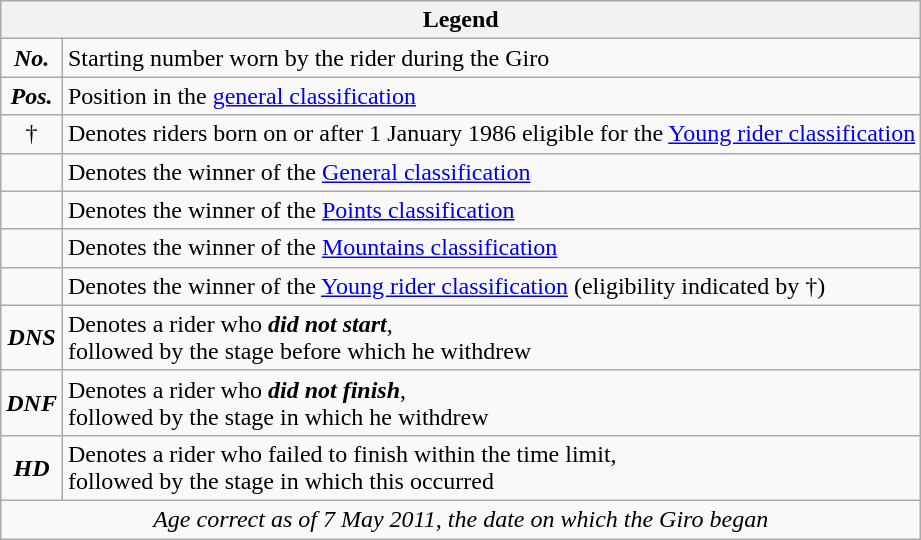<table class="wikitable">
<tr>
<th colspan=2>Legend</th>
</tr>
<tr>
<td align=center><strong><em>No.</em></strong></td>
<td>Starting number worn by the rider during the Giro</td>
</tr>
<tr>
<td align=center><strong><em>Pos.</em></strong></td>
<td>Position in the <a href='#'>general classification</a></td>
</tr>
<tr>
<td align=center>†</td>
<td>Denotes riders born on or after 1 January 1986 eligible for the <a href='#'>Young rider classification</a></td>
</tr>
<tr>
<td align=center>    </td>
<td>Denotes the winner of the <a href='#'>General classification</a></td>
</tr>
<tr>
<td align=center>    </td>
<td>Denotes the winner of the <a href='#'>Points classification</a></td>
</tr>
<tr>
<td align=center>    </td>
<td>Denotes the winner of the <a href='#'>Mountains classification</a></td>
</tr>
<tr>
<td align=center>    </td>
<td>Denotes the winner of the <a href='#'>Young rider classification</a> (eligibility indicated by †)</td>
</tr>
<tr>
<td align=center><strong><em>DNS</em></strong></td>
<td>Denotes a rider who <strong><em>did not start</em></strong>,<br>followed by the stage before which he withdrew</td>
</tr>
<tr>
<td align=center><strong><em>DNF</em></strong></td>
<td>Denotes a rider who <strong><em>did not finish</em></strong>,<br>followed by the stage in which he withdrew</td>
</tr>
<tr>
<td align=center><strong><em>HD</em></strong></td>
<td>Denotes a rider who failed to finish within the time limit,<br>followed by the stage in which this occurred</td>
</tr>
<tr>
<td align=center colspan=2><em>Age correct as of 7 May 2011, the date on which the Giro began</em></td>
</tr>
</table>
